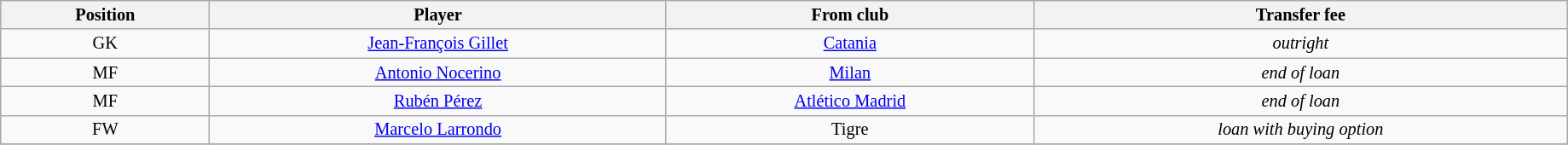<table class="wikitable sortable" style="width:97%; text-align:center; font-size:85%; text-align:centre;">
<tr>
<th>Position</th>
<th>Player</th>
<th>From club</th>
<th>Transfer fee</th>
</tr>
<tr>
<td>GK</td>
<td><a href='#'>Jean-François Gillet</a></td>
<td><a href='#'>Catania</a></td>
<td><em>outright</em></td>
</tr>
<tr>
<td>MF</td>
<td><a href='#'>Antonio Nocerino</a></td>
<td><a href='#'>Milan</a></td>
<td><em>end of loan</em></td>
</tr>
<tr>
<td>MF</td>
<td><a href='#'>Rubén Pérez</a></td>
<td><a href='#'>Atlético Madrid</a></td>
<td><em>end of loan</em></td>
</tr>
<tr>
<td>FW</td>
<td><a href='#'>Marcelo Larrondo</a></td>
<td>Tigre</td>
<td><em>loan with buying option</em></td>
</tr>
<tr>
</tr>
</table>
